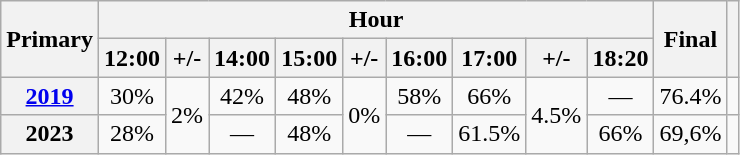<table class="wikitable mw-collapsible tpl-blanktable plainrowheaders center" style="text-align: center;">
<tr>
<th rowspan="2">Primary</th>
<th colspan="9">Hour</th>
<th rowspan="2">Final</th>
<th rowspan="2"></th>
</tr>
<tr>
<th>12:00</th>
<th>+/-</th>
<th>14:00</th>
<th>15:00</th>
<th>+/-</th>
<th>16:00</th>
<th>17:00</th>
<th>+/-</th>
<th>18:20</th>
</tr>
<tr>
<th><a href='#'>2019</a></th>
<td>30%</td>
<td rowspan="2"> 2%</td>
<td>42%</td>
<td>48%</td>
<td rowspan="2"> 0%</td>
<td>58%</td>
<td>66%</td>
<td rowspan="2"> 4.5%</td>
<td>—</td>
<td>76.4%</td>
<td></td>
</tr>
<tr>
<th>2023</th>
<td>28%</td>
<td>—</td>
<td>48%</td>
<td>—</td>
<td>61.5%</td>
<td>66%</td>
<td>69,6%</td>
<td></td>
</tr>
</table>
